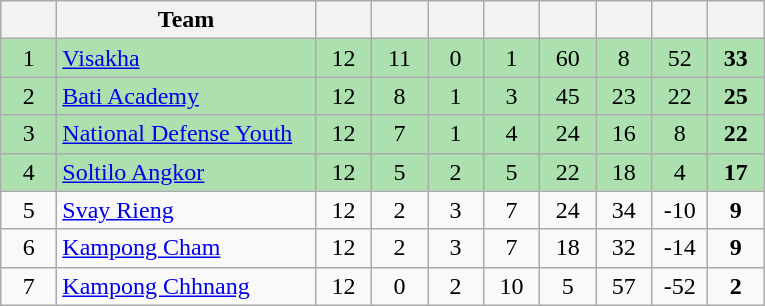<table class="wikitable" style="text-align: center;">
<tr>
<th width=30></th>
<th width=165>Team</th>
<th width=30></th>
<th width=30></th>
<th width=30></th>
<th width=30></th>
<th width=30></th>
<th width=30></th>
<th width=30></th>
<th width=30></th>
</tr>
<tr bgcolor=#ACE1AF>
<td>1</td>
<td align=left><a href='#'>Visakha</a></td>
<td>12</td>
<td>11</td>
<td>0</td>
<td>1</td>
<td>60</td>
<td>8</td>
<td>52</td>
<td><strong>33</strong></td>
</tr>
<tr bgcolor=#ACE1AF>
<td>2</td>
<td align=left><a href='#'>Bati Academy</a></td>
<td>12</td>
<td>8</td>
<td>1</td>
<td>3</td>
<td>45</td>
<td>23</td>
<td>22</td>
<td><strong>25</strong></td>
</tr>
<tr bgcolor=#ACE1AF>
<td>3</td>
<td align=left><a href='#'>National Defense Youth</a></td>
<td>12</td>
<td>7</td>
<td>1</td>
<td>4</td>
<td>24</td>
<td>16</td>
<td>8</td>
<td><strong>22</strong></td>
</tr>
<tr bgcolor=#ACE1AF>
<td>4</td>
<td align=left><a href='#'>Soltilo Angkor</a></td>
<td>12</td>
<td>5</td>
<td>2</td>
<td>5</td>
<td>22</td>
<td>18</td>
<td>4</td>
<td><strong>17</strong></td>
</tr>
<tr>
<td>5</td>
<td align=left><a href='#'>Svay Rieng</a></td>
<td>12</td>
<td>2</td>
<td>3</td>
<td>7</td>
<td>24</td>
<td>34</td>
<td>-10</td>
<td><strong>9</strong></td>
</tr>
<tr>
<td>6</td>
<td align=left><a href='#'>Kampong Cham</a></td>
<td>12</td>
<td>2</td>
<td>3</td>
<td>7</td>
<td>18</td>
<td>32</td>
<td>-14</td>
<td><strong>9</strong></td>
</tr>
<tr>
<td>7</td>
<td align=left><a href='#'>Kampong Chhnang</a></td>
<td>12</td>
<td>0</td>
<td>2</td>
<td>10</td>
<td>5</td>
<td>57</td>
<td>-52</td>
<td><strong>2</strong></td>
</tr>
</table>
